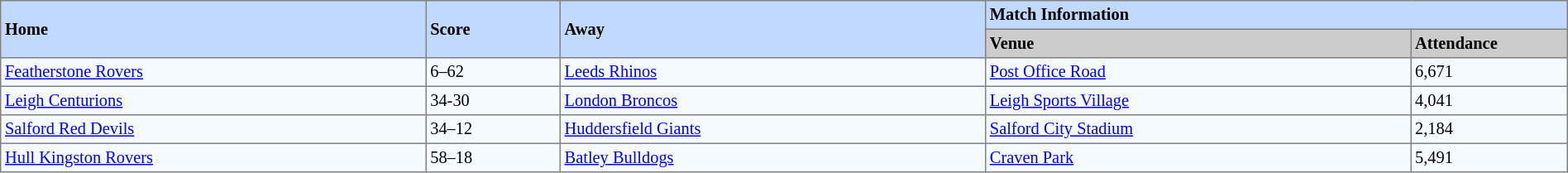<table border=1 style="border-collapse:collapse; font-size:85%; text-align:left;" cellpadding=3 cellspacing=0 width=100%>
<tr bgcolor=#C1D8FF>
<th rowspan=2 width=19%>Home</th>
<th rowspan=2 width=6%>Score</th>
<th rowspan=2 width=19%>Away</th>
<th colspan=6>Match Information</th>
</tr>
<tr bgcolor=#CCCCCC>
<th width=19%>Venue</th>
<th width=7%>Attendance</th>
</tr>
<tr bgcolor=#F5FAFF>
<td align=left> <a href='#'>Featherstone Rovers</a></td>
<td>6–62</td>
<td align=left> <a href='#'>Leeds Rhinos</a></td>
<td><a href='#'>Post Office Road</a></td>
<td>6,671</td>
</tr>
<tr bgcolor=#F5FAFF>
<td align=left> <a href='#'>Leigh Centurions</a></td>
<td>34-30</td>
<td align=left> <a href='#'>London Broncos</a></td>
<td><a href='#'>Leigh Sports Village</a></td>
<td>4,041</td>
</tr>
<tr bgcolor=#F5FAFF>
<td align=left> <a href='#'>Salford Red Devils</a></td>
<td>34–12</td>
<td align=left> <a href='#'>Huddersfield Giants</a></td>
<td><a href='#'>Salford City Stadium</a></td>
<td>2,184</td>
</tr>
<tr bgcolor=#F5FAFF>
<td align=left> <a href='#'>Hull Kingston Rovers</a></td>
<td>58–18</td>
<td align=left> <a href='#'>Batley Bulldogs</a></td>
<td><a href='#'>Craven Park</a></td>
<td>5,491</td>
</tr>
</table>
